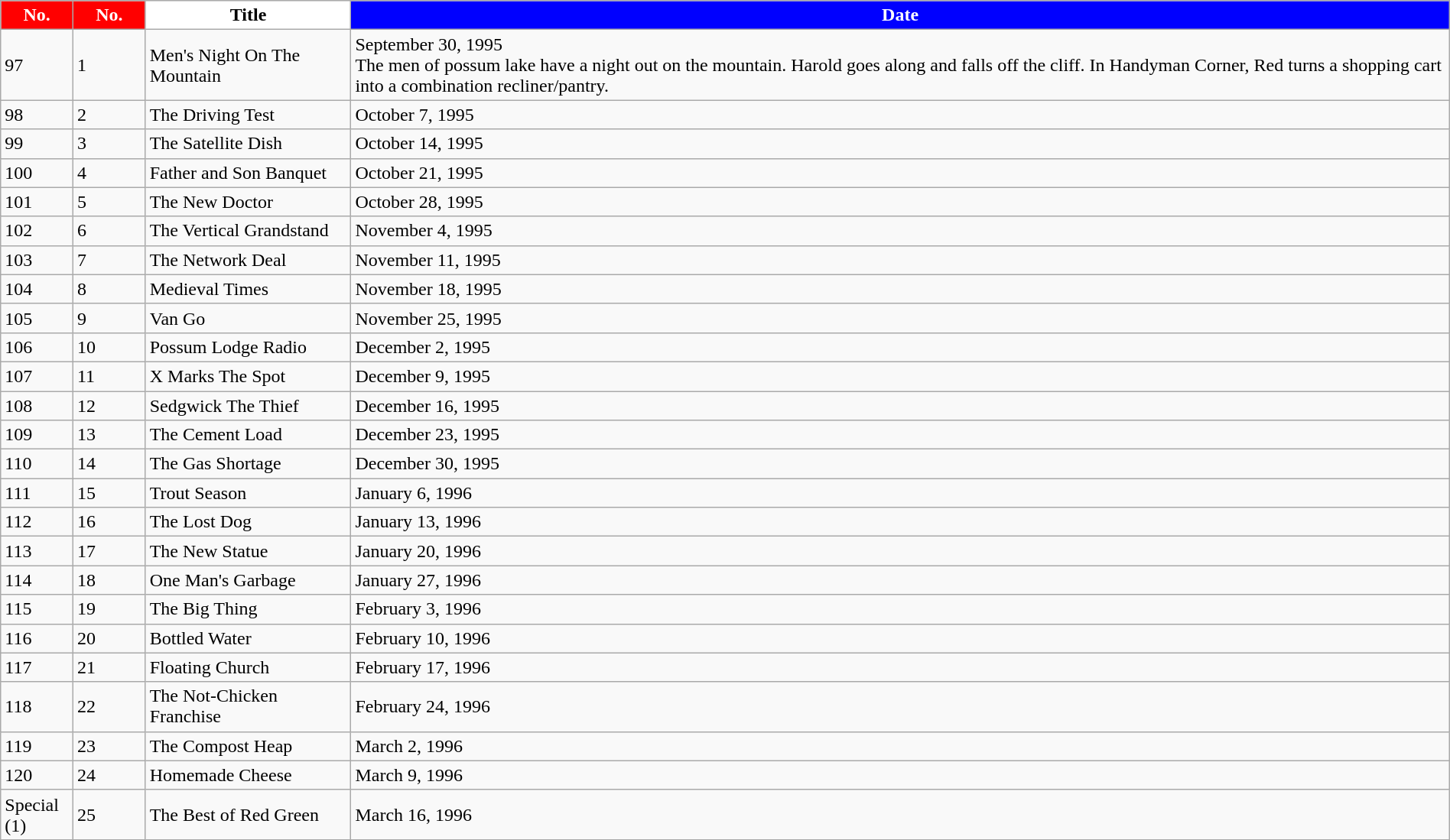<table class="wikitable plainrowheaders" style="width:100%; margin:auto;">
<tr>
<th style="background:red; color:#FFFFFF; width:5%">No.</th>
<th style="background:red; color:#FFFFFF; width:5%">No.</th>
<th style="background:white; color:#black">Title</th>
<th style="background:blue; color:#FFFFFF">Date</th>
</tr>
<tr>
<td>97</td>
<td>1</td>
<td>Men's Night On The Mountain</td>
<td>September 30, 1995<br>The men of possum lake have a night out on the mountain. Harold goes along and falls off the cliff. In Handyman Corner, Red turns a shopping cart into a combination recliner/pantry.</td>
</tr>
<tr>
<td>98</td>
<td>2</td>
<td>The Driving Test</td>
<td>October 7, 1995</td>
</tr>
<tr>
<td>99</td>
<td>3</td>
<td>The Satellite Dish</td>
<td>October 14, 1995</td>
</tr>
<tr>
<td>100</td>
<td>4</td>
<td>Father and Son Banquet</td>
<td>October 21, 1995</td>
</tr>
<tr>
<td>101</td>
<td>5</td>
<td>The New Doctor</td>
<td>October 28, 1995</td>
</tr>
<tr>
<td>102</td>
<td>6</td>
<td>The Vertical Grandstand</td>
<td>November 4, 1995</td>
</tr>
<tr>
<td>103</td>
<td>7</td>
<td>The Network Deal</td>
<td>November 11, 1995</td>
</tr>
<tr>
<td>104</td>
<td>8</td>
<td>Medieval Times</td>
<td>November 18, 1995</td>
</tr>
<tr>
<td>105</td>
<td>9</td>
<td>Van Go</td>
<td>November 25, 1995</td>
</tr>
<tr>
<td>106</td>
<td>10</td>
<td>Possum Lodge Radio</td>
<td>December 2, 1995</td>
</tr>
<tr>
<td>107</td>
<td>11</td>
<td>X Marks The Spot</td>
<td>December 9, 1995</td>
</tr>
<tr>
<td>108</td>
<td>12</td>
<td>Sedgwick The Thief</td>
<td>December 16, 1995</td>
</tr>
<tr>
<td>109</td>
<td>13</td>
<td>The Cement Load</td>
<td>December 23, 1995</td>
</tr>
<tr>
<td>110</td>
<td>14</td>
<td>The Gas Shortage</td>
<td>December 30, 1995</td>
</tr>
<tr>
<td>111</td>
<td>15</td>
<td>Trout Season</td>
<td>January 6, 1996</td>
</tr>
<tr>
<td>112</td>
<td>16</td>
<td>The Lost Dog</td>
<td>January 13, 1996</td>
</tr>
<tr>
<td>113</td>
<td>17</td>
<td>The New Statue</td>
<td>January 20, 1996</td>
</tr>
<tr>
<td>114</td>
<td>18</td>
<td>One Man's Garbage</td>
<td>January 27, 1996</td>
</tr>
<tr>
<td>115</td>
<td>19</td>
<td>The Big Thing</td>
<td>February 3, 1996</td>
</tr>
<tr>
<td>116</td>
<td>20</td>
<td>Bottled Water</td>
<td>February 10, 1996</td>
</tr>
<tr>
<td>117</td>
<td>21</td>
<td>Floating Church</td>
<td>February 17, 1996</td>
</tr>
<tr>
<td>118</td>
<td>22</td>
<td>The Not-Chicken Franchise</td>
<td>February 24, 1996</td>
</tr>
<tr>
<td>119</td>
<td>23</td>
<td>The Compost Heap</td>
<td>March 2, 1996</td>
</tr>
<tr>
<td>120</td>
<td>24</td>
<td>Homemade Cheese</td>
<td>March 9, 1996</td>
</tr>
<tr>
<td>Special (1)</td>
<td>25</td>
<td>The Best of Red Green</td>
<td>March 16, 1996</td>
</tr>
</table>
